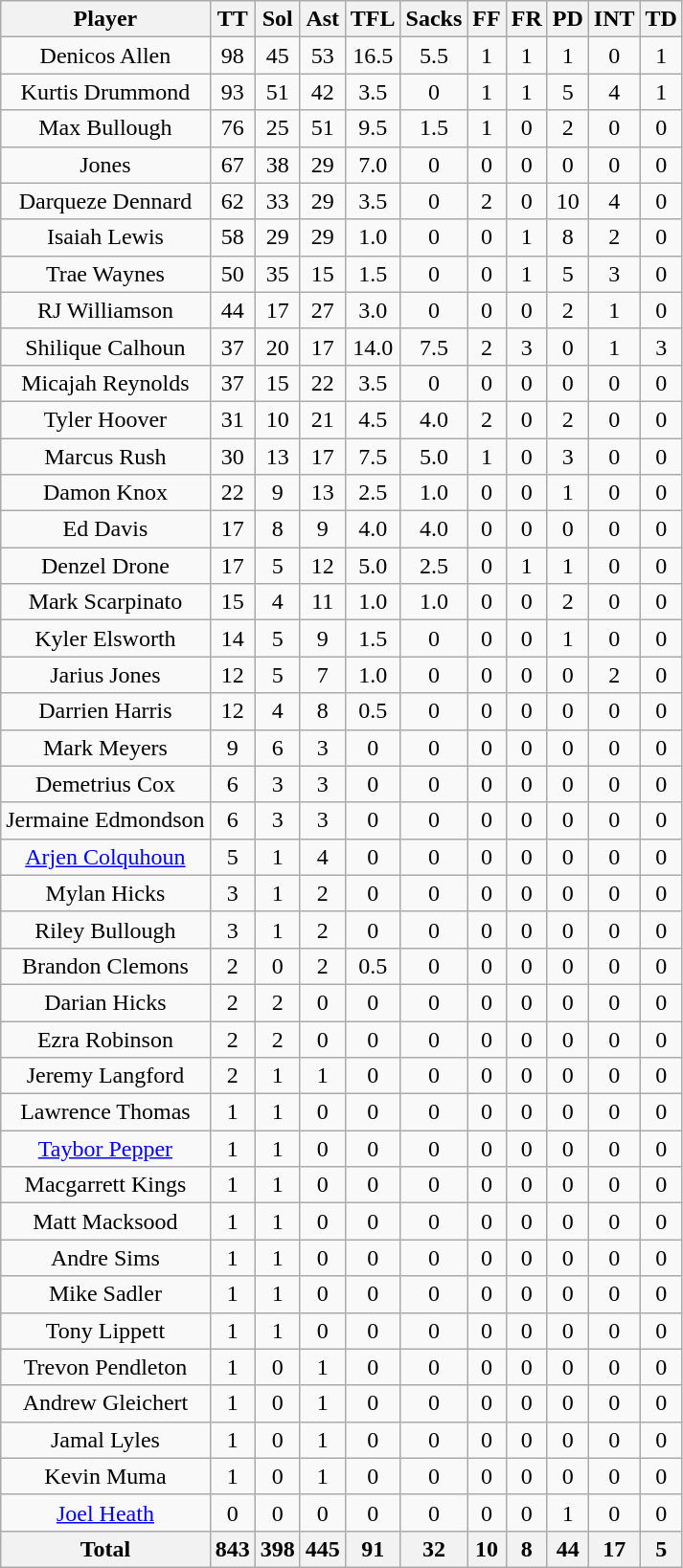<table class=wikitable style="text-align:center;">
<tr>
<th>Player</th>
<th>TT</th>
<th>Sol</th>
<th>Ast</th>
<th>TFL</th>
<th>Sacks</th>
<th>FF</th>
<th>FR</th>
<th>PD</th>
<th>INT</th>
<th>TD</th>
</tr>
<tr>
<td>Denicos Allen</td>
<td>98</td>
<td>45</td>
<td>53</td>
<td>16.5</td>
<td>5.5</td>
<td>1</td>
<td>1</td>
<td>1</td>
<td>0</td>
<td>1</td>
</tr>
<tr>
<td>Kurtis Drummond</td>
<td>93</td>
<td>51</td>
<td>42</td>
<td>3.5</td>
<td>0</td>
<td>1</td>
<td>1</td>
<td>5</td>
<td>4</td>
<td>1</td>
</tr>
<tr>
<td>Max Bullough</td>
<td>76</td>
<td>25</td>
<td>51</td>
<td>9.5</td>
<td>1.5</td>
<td>1</td>
<td>0</td>
<td>2</td>
<td>0</td>
<td>0</td>
</tr>
<tr>
<td> Jones</td>
<td>67</td>
<td>38</td>
<td>29</td>
<td>7.0</td>
<td>0</td>
<td>0</td>
<td>0</td>
<td>0</td>
<td>0</td>
<td>0</td>
</tr>
<tr>
<td>Darqueze Dennard</td>
<td>62</td>
<td>33</td>
<td>29</td>
<td>3.5</td>
<td>0</td>
<td>2</td>
<td>0</td>
<td>10</td>
<td>4</td>
<td>0</td>
</tr>
<tr>
<td>Isaiah Lewis</td>
<td>58</td>
<td>29</td>
<td>29</td>
<td>1.0</td>
<td>0</td>
<td>0</td>
<td>1</td>
<td>8</td>
<td>2</td>
<td>0</td>
</tr>
<tr>
<td>Trae Waynes</td>
<td>50</td>
<td>35</td>
<td>15</td>
<td>1.5</td>
<td>0</td>
<td>0</td>
<td>1</td>
<td>5</td>
<td>3</td>
<td>0</td>
</tr>
<tr>
<td>RJ Williamson</td>
<td>44</td>
<td>17</td>
<td>27</td>
<td>3.0</td>
<td>0</td>
<td>0</td>
<td>0</td>
<td>2</td>
<td>1</td>
<td>0</td>
</tr>
<tr>
<td>Shilique Calhoun</td>
<td>37</td>
<td>20</td>
<td>17</td>
<td>14.0</td>
<td>7.5</td>
<td>2</td>
<td>3</td>
<td>0</td>
<td>1</td>
<td>3</td>
</tr>
<tr>
<td>Micajah Reynolds</td>
<td>37</td>
<td>15</td>
<td>22</td>
<td>3.5</td>
<td>0</td>
<td>0</td>
<td>0</td>
<td>0</td>
<td>0</td>
<td>0</td>
</tr>
<tr>
<td>Tyler Hoover</td>
<td>31</td>
<td>10</td>
<td>21</td>
<td>4.5</td>
<td>4.0</td>
<td>2</td>
<td>0</td>
<td>2</td>
<td>0</td>
<td>0</td>
</tr>
<tr>
<td>Marcus Rush</td>
<td>30</td>
<td>13</td>
<td>17</td>
<td>7.5</td>
<td>5.0</td>
<td>1</td>
<td>0</td>
<td>3</td>
<td>0</td>
<td>0</td>
</tr>
<tr>
<td>Damon Knox</td>
<td>22</td>
<td>9</td>
<td>13</td>
<td>2.5</td>
<td>1.0</td>
<td>0</td>
<td>0</td>
<td>1</td>
<td>0</td>
<td>0</td>
</tr>
<tr>
<td>Ed Davis</td>
<td>17</td>
<td>8</td>
<td>9</td>
<td>4.0</td>
<td>4.0</td>
<td>0</td>
<td>0</td>
<td>0</td>
<td>0</td>
<td>0</td>
</tr>
<tr>
<td>Denzel Drone</td>
<td>17</td>
<td>5</td>
<td>12</td>
<td>5.0</td>
<td>2.5</td>
<td>0</td>
<td>1</td>
<td>1</td>
<td>0</td>
<td>0</td>
</tr>
<tr>
<td>Mark Scarpinato</td>
<td>15</td>
<td>4</td>
<td>11</td>
<td>1.0</td>
<td>1.0</td>
<td>0</td>
<td>0</td>
<td>2</td>
<td>0</td>
<td>0</td>
</tr>
<tr>
<td>Kyler Elsworth</td>
<td>14</td>
<td>5</td>
<td>9</td>
<td>1.5</td>
<td>0</td>
<td>0</td>
<td>0</td>
<td>1</td>
<td>0</td>
<td>0</td>
</tr>
<tr>
<td>Jarius Jones</td>
<td>12</td>
<td>5</td>
<td>7</td>
<td>1.0</td>
<td>0</td>
<td>0</td>
<td>0</td>
<td>0</td>
<td>2</td>
<td>0</td>
</tr>
<tr>
<td>Darrien Harris</td>
<td>12</td>
<td>4</td>
<td>8</td>
<td>0.5</td>
<td>0</td>
<td>0</td>
<td>0</td>
<td>0</td>
<td>0</td>
<td>0</td>
</tr>
<tr>
<td>Mark Meyers</td>
<td>9</td>
<td>6</td>
<td>3</td>
<td>0</td>
<td>0</td>
<td>0</td>
<td>0</td>
<td>0</td>
<td>0</td>
<td>0</td>
</tr>
<tr>
<td>Demetrius Cox</td>
<td>6</td>
<td>3</td>
<td>3</td>
<td>0</td>
<td>0</td>
<td>0</td>
<td>0</td>
<td>0</td>
<td>0</td>
<td>0</td>
</tr>
<tr>
<td>Jermaine Edmondson</td>
<td>6</td>
<td>3</td>
<td>3</td>
<td>0</td>
<td>0</td>
<td>0</td>
<td>0</td>
<td>0</td>
<td>0</td>
<td>0</td>
</tr>
<tr>
<td><a href='#'>Arjen Colquhoun</a></td>
<td>5</td>
<td>1</td>
<td>4</td>
<td>0</td>
<td>0</td>
<td>0</td>
<td>0</td>
<td>0</td>
<td>0</td>
<td>0</td>
</tr>
<tr>
<td>Mylan Hicks</td>
<td>3</td>
<td>1</td>
<td>2</td>
<td>0</td>
<td>0</td>
<td>0</td>
<td>0</td>
<td>0</td>
<td>0</td>
<td>0</td>
</tr>
<tr>
<td>Riley Bullough</td>
<td>3</td>
<td>1</td>
<td>2</td>
<td>0</td>
<td>0</td>
<td>0</td>
<td>0</td>
<td>0</td>
<td>0</td>
<td>0</td>
</tr>
<tr>
<td>Brandon Clemons</td>
<td>2</td>
<td>0</td>
<td>2</td>
<td>0.5</td>
<td>0</td>
<td>0</td>
<td>0</td>
<td>0</td>
<td>0</td>
<td>0</td>
</tr>
<tr>
<td>Darian Hicks</td>
<td>2</td>
<td>2</td>
<td>0</td>
<td>0</td>
<td>0</td>
<td>0</td>
<td>0</td>
<td>0</td>
<td>0</td>
<td>0</td>
</tr>
<tr>
<td>Ezra Robinson</td>
<td>2</td>
<td>2</td>
<td>0</td>
<td>0</td>
<td>0</td>
<td>0</td>
<td>0</td>
<td>0</td>
<td>0</td>
<td>0</td>
</tr>
<tr>
<td>Jeremy Langford</td>
<td>2</td>
<td>1</td>
<td>1</td>
<td>0</td>
<td>0</td>
<td>0</td>
<td>0</td>
<td>0</td>
<td>0</td>
<td>0</td>
</tr>
<tr>
<td>Lawrence Thomas</td>
<td>1</td>
<td>1</td>
<td>0</td>
<td>0</td>
<td>0</td>
<td>0</td>
<td>0</td>
<td>0</td>
<td>0</td>
<td>0</td>
</tr>
<tr>
<td><a href='#'>Taybor Pepper</a></td>
<td>1</td>
<td>1</td>
<td>0</td>
<td>0</td>
<td>0</td>
<td>0</td>
<td>0</td>
<td>0</td>
<td>0</td>
<td>0</td>
</tr>
<tr>
<td>Macgarrett Kings</td>
<td>1</td>
<td>1</td>
<td>0</td>
<td>0</td>
<td>0</td>
<td>0</td>
<td>0</td>
<td>0</td>
<td>0</td>
<td>0</td>
</tr>
<tr>
<td>Matt Macksood</td>
<td>1</td>
<td>1</td>
<td>0</td>
<td>0</td>
<td>0</td>
<td>0</td>
<td>0</td>
<td>0</td>
<td>0</td>
<td>0</td>
</tr>
<tr>
<td>Andre Sims</td>
<td>1</td>
<td>1</td>
<td>0</td>
<td>0</td>
<td>0</td>
<td>0</td>
<td>0</td>
<td>0</td>
<td>0</td>
<td>0</td>
</tr>
<tr>
<td>Mike Sadler</td>
<td>1</td>
<td>1</td>
<td>0</td>
<td>0</td>
<td>0</td>
<td>0</td>
<td>0</td>
<td>0</td>
<td>0</td>
<td>0</td>
</tr>
<tr>
<td>Tony Lippett</td>
<td>1</td>
<td>1</td>
<td>0</td>
<td>0</td>
<td>0</td>
<td>0</td>
<td>0</td>
<td>0</td>
<td>0</td>
<td>0</td>
</tr>
<tr>
<td>Trevon Pendleton</td>
<td>1</td>
<td>0</td>
<td>1</td>
<td>0</td>
<td>0</td>
<td>0</td>
<td>0</td>
<td>0</td>
<td>0</td>
<td>0</td>
</tr>
<tr>
<td>Andrew Gleichert</td>
<td>1</td>
<td>0</td>
<td>1</td>
<td>0</td>
<td>0</td>
<td>0</td>
<td>0</td>
<td>0</td>
<td>0</td>
<td>0</td>
</tr>
<tr>
<td>Jamal Lyles</td>
<td>1</td>
<td>0</td>
<td>1</td>
<td>0</td>
<td>0</td>
<td>0</td>
<td>0</td>
<td>0</td>
<td>0</td>
<td>0</td>
</tr>
<tr>
<td>Kevin Muma</td>
<td>1</td>
<td>0</td>
<td>1</td>
<td>0</td>
<td>0</td>
<td>0</td>
<td>0</td>
<td>0</td>
<td>0</td>
<td>0</td>
</tr>
<tr>
<td><a href='#'>Joel Heath</a></td>
<td>0</td>
<td>0</td>
<td>0</td>
<td>0</td>
<td>0</td>
<td>0</td>
<td>0</td>
<td>1</td>
<td>0</td>
<td>0</td>
</tr>
<tr>
<th>Total</th>
<th>843</th>
<th>398</th>
<th>445</th>
<th>91</th>
<th>32</th>
<th>10</th>
<th>8</th>
<th>44</th>
<th>17</th>
<th>5</th>
</tr>
</table>
